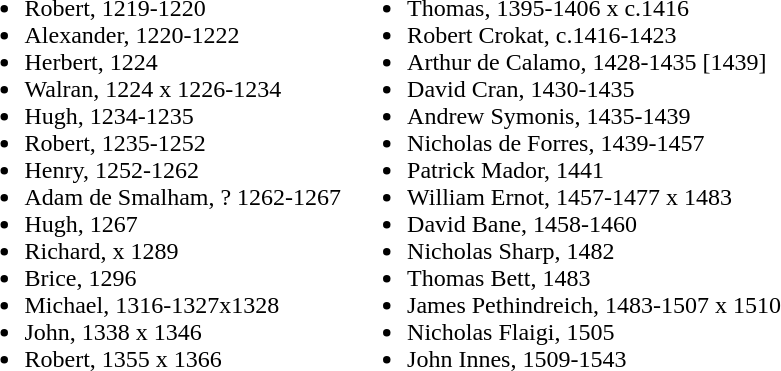<table>
<tr>
<td valign="top"><br><ul><li>Robert, 1219-1220</li><li>Alexander, 1220-1222</li><li>Herbert, 1224</li><li>Walran, 1224 x 1226-1234</li><li>Hugh, 1234-1235</li><li>Robert, 1235-1252</li><li>Henry, 1252-1262</li><li>Adam de Smalham, ? 1262-1267</li><li>Hugh, 1267</li><li>Richard, x 1289</li><li>Brice, 1296</li><li>Michael, 1316-1327x1328</li><li>John, 1338 x 1346</li><li>Robert, 1355 x 1366</li></ul></td>
<td valign="top"><br><ul><li>Thomas, 1395-1406 x c.1416</li><li>Robert Crokat, c.1416-1423</li><li>Arthur de Calamo, 1428-1435 [1439]</li><li>David Cran, 1430-1435</li><li>Andrew Symonis, 1435-1439</li><li>Nicholas de Forres, 1439-1457</li><li>Patrick Mador, 1441</li><li>William Ernot, 1457-1477 x 1483</li><li>David Bane, 1458-1460</li><li>Nicholas Sharp, 1482</li><li>Thomas Bett, 1483</li><li>James Pethindreich, 1483-1507 x 1510</li><li>Nicholas Flaigi, 1505</li><li>John Innes, 1509-1543</li></ul></td>
</tr>
</table>
